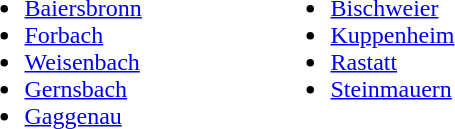<table>
<tr>
<td width="200" valign="top"><br><ul><li><a href='#'>Baiersbronn</a></li><li><a href='#'>Forbach</a></li><li><a href='#'>Weisenbach</a></li><li><a href='#'>Gernsbach</a></li><li><a href='#'>Gaggenau</a></li></ul></td>
<td width="200" valign="top"><br><ul><li><a href='#'>Bischweier</a></li><li><a href='#'>Kuppenheim</a></li><li><a href='#'>Rastatt</a></li><li><a href='#'>Steinmauern</a></li></ul></td>
</tr>
</table>
